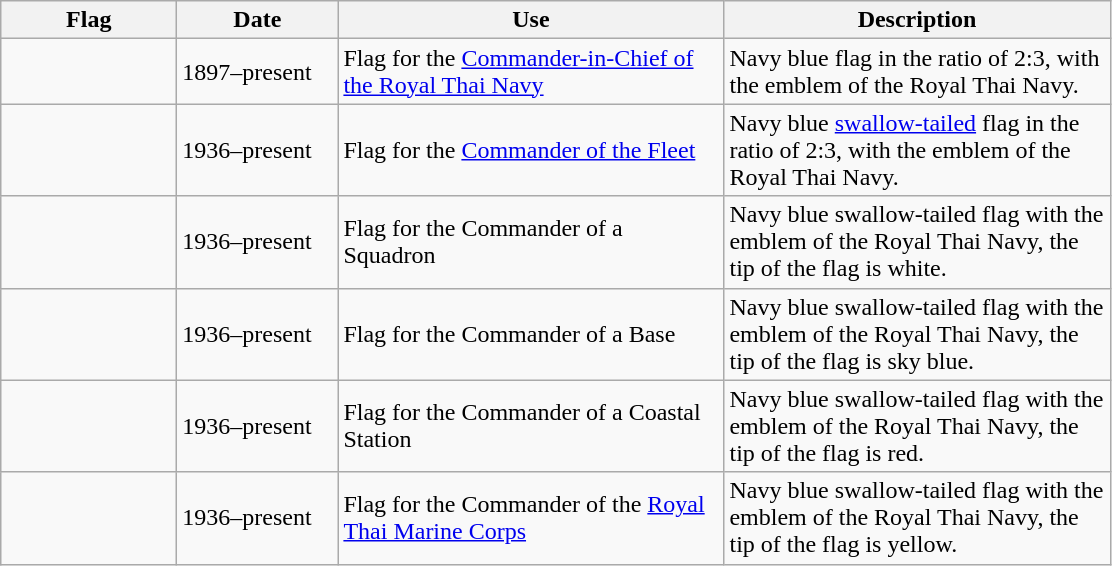<table class="wikitable">
<tr>
<th width="110">Flag</th>
<th width="100">Date</th>
<th width="250">Use</th>
<th width="250">Description</th>
</tr>
<tr>
<td></td>
<td>1897–present</td>
<td>Flag for the <a href='#'>Commander-in-Chief of the Royal Thai Navy</a></td>
<td>Navy blue flag in the ratio of 2:3, with the emblem of the Royal Thai Navy.</td>
</tr>
<tr>
<td></td>
<td>1936–present</td>
<td>Flag for the <a href='#'>Commander of the Fleet</a></td>
<td>Navy blue <a href='#'>swallow-tailed</a> flag in the ratio of 2:3, with the emblem of the Royal Thai Navy.</td>
</tr>
<tr>
<td></td>
<td>1936–present</td>
<td>Flag for the Commander of a Squadron</td>
<td>Navy blue swallow-tailed flag with the emblem of the Royal Thai Navy, the tip of the flag is white.</td>
</tr>
<tr>
<td></td>
<td>1936–present</td>
<td>Flag for the Commander of a Base</td>
<td>Navy blue swallow-tailed flag with the emblem of the Royal Thai Navy, the tip of the flag is sky blue.</td>
</tr>
<tr>
<td></td>
<td>1936–present</td>
<td>Flag for the Commander of a Coastal Station</td>
<td>Navy blue swallow-tailed flag with the emblem of the Royal Thai Navy, the tip of the flag is red.</td>
</tr>
<tr>
<td></td>
<td>1936–present</td>
<td>Flag for the Commander of the <a href='#'>Royal Thai Marine Corps</a></td>
<td>Navy blue swallow-tailed flag with the emblem of the Royal Thai Navy, the tip of the flag is yellow.</td>
</tr>
</table>
